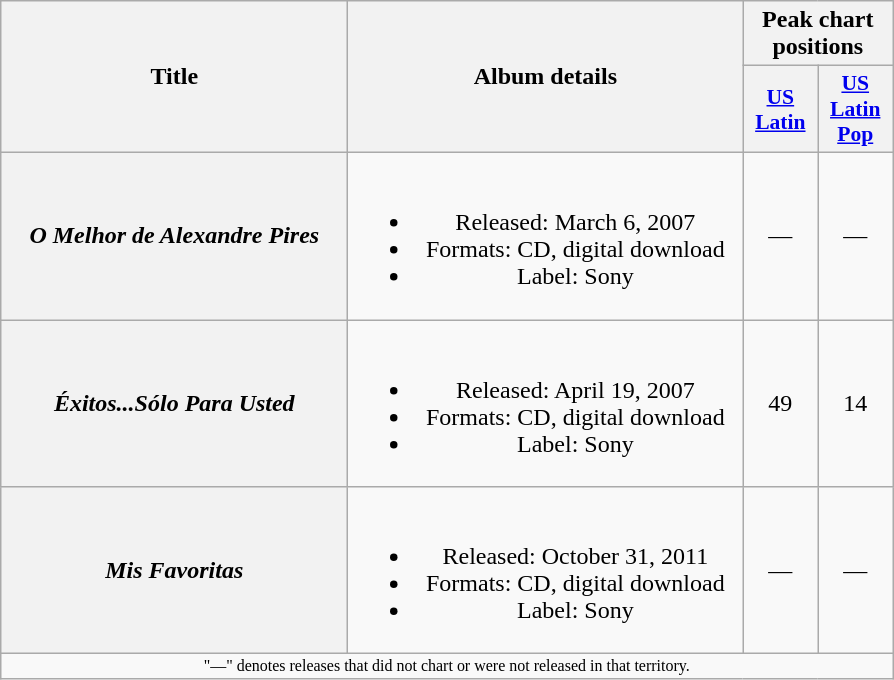<table class="wikitable plainrowheaders" style="text-align:center;">
<tr>
<th scope="col" rowspan="2" style="width:14em;">Title</th>
<th scope="col" rowspan="2" style="width:16em;">Album details</th>
<th scope="col" colspan="2">Peak chart positions</th>
</tr>
<tr>
<th scope="col" style="width:3em;font-size:90%;"><a href='#'>US<br>Latin</a><br></th>
<th scope="col" style="width:3em;font-size:90%;"><a href='#'>US<br>Latin<br>Pop</a><br></th>
</tr>
<tr>
<th scope="row"><em>O Melhor de Alexandre Pires</em></th>
<td><br><ul><li>Released:  March 6, 2007</li><li>Formats: CD, digital download</li><li>Label: Sony</li></ul></td>
<td>—</td>
<td>—</td>
</tr>
<tr>
<th scope="row"><em>Éxitos...Sólo Para Usted</em></th>
<td><br><ul><li>Released: April 19, 2007</li><li>Formats: CD, digital download</li><li>Label: Sony</li></ul></td>
<td>49</td>
<td>14</td>
</tr>
<tr>
<th scope="row"><em>Mis Favoritas</em></th>
<td><br><ul><li>Released: October 31, 2011</li><li>Formats: CD, digital download</li><li>Label: Sony</li></ul></td>
<td>—</td>
<td>—</td>
</tr>
<tr>
<td align="center" colspan="15" style="font-size:8pt">"—" denotes releases that did not chart or were not released in that territory.</td>
</tr>
</table>
